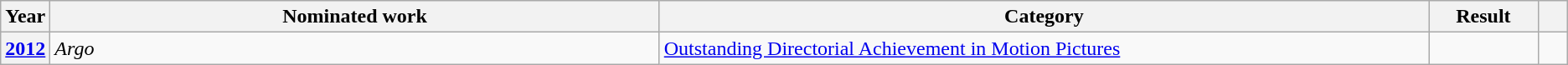<table class=wikitable>
<tr>
<th scope="col" style="width:1em;">Year</th>
<th scope="col" style="width:30em;">Nominated work</th>
<th scope="col" style="width:38em;">Category</th>
<th scope="col" style="width:5em;">Result</th>
<th scope="col" style="width:1em;"></th>
</tr>
<tr>
<th scope="row"><a href='#'>2012</a></th>
<td><em>Argo</em></td>
<td><a href='#'>Outstanding Directorial Achievement in Motion Pictures</a></td>
<td></td>
<td style="text-align:center;"></td>
</tr>
</table>
